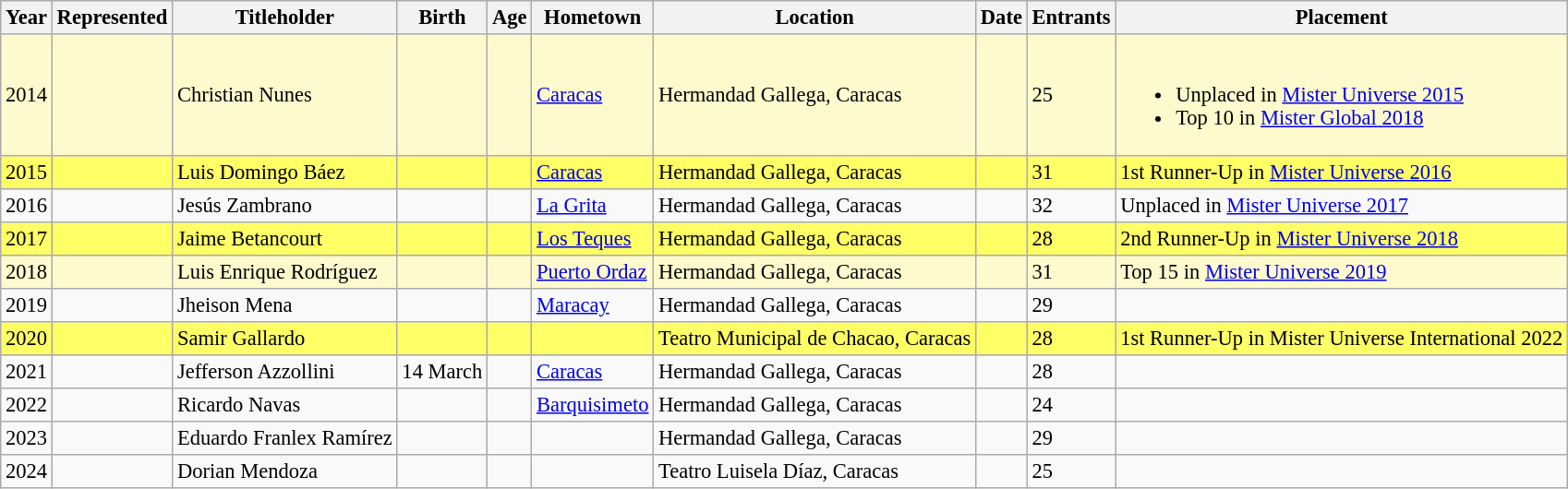<table class="wikitable sortable" style="margin: 0 1em 0 0; background: #f9f9f9; border: 1px #aaa solid; border-collapse: collapse; font-size: 94%;">
<tr>
<th>Year</th>
<th>Represented</th>
<th>Titleholder</th>
<th>Birth</th>
<th>Age</th>
<th>Hometown</th>
<th>Location</th>
<th>Date</th>
<th>Entrants</th>
<th>Placement</th>
</tr>
<tr style="background-color:#FFFACD;">
<td>2014</td>
<td></td>
<td>Christian Nunes</td>
<td></td>
<td></td>
<td><a href='#'>Caracas</a></td>
<td>Hermandad Gallega, Caracas</td>
<td></td>
<td>25</td>
<td><br><ul><li>Unplaced in <a href='#'>Mister Universe 2015</a></li><li>Top 10 in <a href='#'>Mister Global 2018</a></li></ul></td>
</tr>
<tr style="background-color:#FFFF66;">
<td>2015</td>
<td></td>
<td>Luis Domingo Báez</td>
<td></td>
<td></td>
<td><a href='#'>Caracas</a></td>
<td>Hermandad Gallega, Caracas</td>
<td></td>
<td>31</td>
<td>1st Runner-Up in <a href='#'>Mister Universe 2016</a></td>
</tr>
<tr>
<td>2016</td>
<td></td>
<td>Jesús Zambrano</td>
<td></td>
<td></td>
<td><a href='#'>La Grita</a></td>
<td>Hermandad Gallega, Caracas</td>
<td></td>
<td>32</td>
<td>Unplaced in <a href='#'>Mister Universe 2017</a></td>
</tr>
<tr style="background-color:#FFFF66;">
<td>2017</td>
<td></td>
<td>Jaime Betancourt</td>
<td></td>
<td></td>
<td><a href='#'>Los Teques</a></td>
<td>Hermandad Gallega, Caracas</td>
<td></td>
<td>28</td>
<td>2nd Runner-Up in <a href='#'>Mister Universe 2018</a></td>
</tr>
<tr style="background-color:#FFFACD;">
<td>2018</td>
<td></td>
<td>Luis Enrique Rodríguez</td>
<td></td>
<td></td>
<td><a href='#'>Puerto Ordaz</a></td>
<td>Hermandad Gallega, Caracas</td>
<td></td>
<td>31</td>
<td>Top 15 in <a href='#'>Mister Universe 2019</a></td>
</tr>
<tr>
<td>2019</td>
<td></td>
<td>Jheison Mena</td>
<td></td>
<td></td>
<td><a href='#'>Maracay</a></td>
<td>Hermandad Gallega, Caracas</td>
<td></td>
<td>29</td>
<td></td>
</tr>
<tr style="background-color:#FFFF66;">
<td>2020</td>
<td></td>
<td>Samir Gallardo</td>
<td></td>
<td></td>
<td></td>
<td>Teatro Municipal de Chacao, Caracas</td>
<td></td>
<td>28</td>
<td>1st Runner-Up in Mister Universe International 2022</td>
</tr>
<tr>
<td>2021</td>
<td></td>
<td>Jefferson Azzollini</td>
<td>14 March</td>
<td></td>
<td><a href='#'>Caracas</a></td>
<td>Hermandad Gallega, Caracas</td>
<td></td>
<td>28</td>
<td></td>
</tr>
<tr>
<td>2022</td>
<td></td>
<td>Ricardo Navas</td>
<td></td>
<td></td>
<td><a href='#'>Barquisimeto</a></td>
<td>Hermandad Gallega, Caracas</td>
<td></td>
<td>24</td>
<td></td>
</tr>
<tr>
<td>2023</td>
<td></td>
<td>Eduardo Franlex Ramírez</td>
<td></td>
<td></td>
<td></td>
<td>Hermandad Gallega, Caracas</td>
<td></td>
<td>29</td>
<td></td>
</tr>
<tr>
<td>2024</td>
<td></td>
<td>Dorian Mendoza</td>
<td></td>
<td></td>
<td></td>
<td>Teatro Luisela Díaz, Caracas</td>
<td></td>
<td>25</td>
<td></td>
</tr>
</table>
